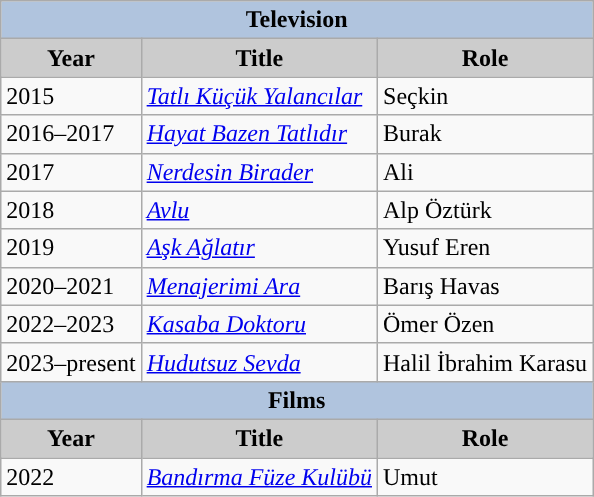<table class="wikitable" style="f">
<tr>
<th colspan=3 style="background:LightSteelBlue">Television</th>
</tr>
<tr>
<th style="background:#CCCCCC">Year</th>
<th style="background:#CCCCCC">Title</th>
<th style="background:#CCCCCC">Role</th>
</tr>
<tr>
<td>2015</td>
<td><em><a href='#'>Tatlı Küçük Yalancılar</a></em></td>
<td>Seçkin</td>
</tr>
<tr>
<td>2016–2017</td>
<td><em><a href='#'>Hayat Bazen Tatlıdır</a></em></td>
<td>Burak</td>
</tr>
<tr>
<td>2017</td>
<td><em><a href='#'>Nerdesin Birader</a></em></td>
<td>Ali</td>
</tr>
<tr>
<td>2018</td>
<td><em><a href='#'>Avlu</a></em></td>
<td>Alp Öztürk</td>
</tr>
<tr>
<td>2019</td>
<td><em><a href='#'>Aşk Ağlatır</a></em></td>
<td>Yusuf Eren</td>
</tr>
<tr>
<td>2020–2021</td>
<td><em><a href='#'>Menajerimi Ara</a></em></td>
<td>Barış Havas</td>
</tr>
<tr>
<td>2022–2023</td>
<td><em><a href='#'>Kasaba Doktoru</a></em></td>
<td>Ömer Özen</td>
</tr>
<tr>
<td>2023–present</td>
<td><em><a href='#'>Hudutsuz Sevda</a></em></td>
<td>Halil İbrahim Karasu</td>
</tr>
<tr>
<th colspan=3 style="background:LightSteelBlue">Films</th>
</tr>
<tr>
<th style="background:#CCCCCC">Year</th>
<th style="background:#CCCCCC">Title</th>
<th style="background:#CCCCCC">Role</th>
</tr>
<tr>
<td>2022</td>
<td><em><a href='#'>Bandırma Füze Kulübü</a></em></td>
<td>Umut</td>
</tr>
</table>
